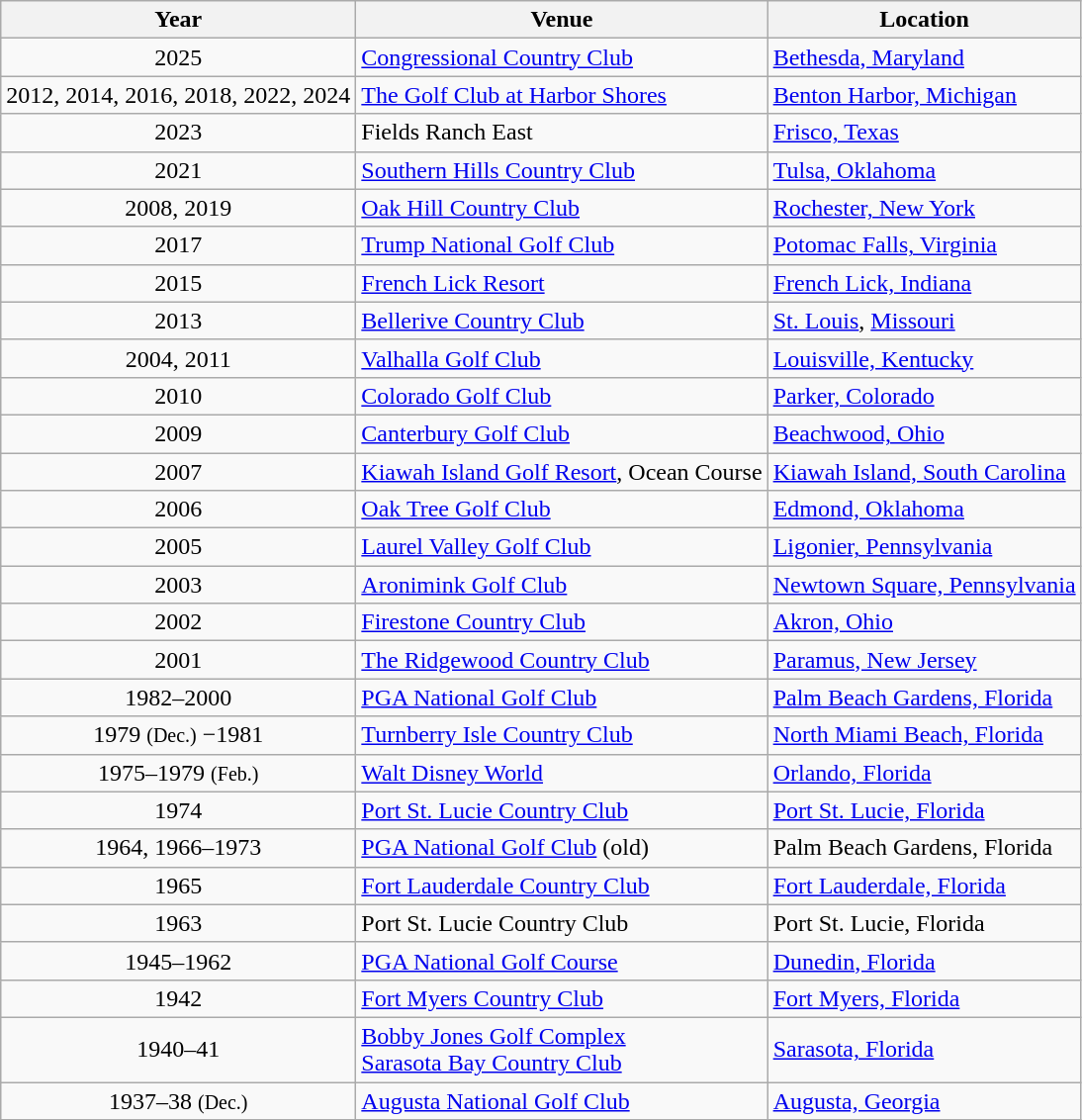<table class="wikitable">
<tr>
<th>Year</th>
<th>Venue</th>
<th>Location</th>
</tr>
<tr>
<td align=center>2025</td>
<td><a href='#'>Congressional Country Club</a></td>
<td><a href='#'>Bethesda, Maryland</a></td>
</tr>
<tr>
<td align=center>2012, 2014, 2016, 2018, 2022, 2024</td>
<td><a href='#'>The Golf Club at Harbor Shores</a></td>
<td><a href='#'>Benton Harbor, Michigan</a></td>
</tr>
<tr>
<td align=center>2023</td>
<td>Fields Ranch East</td>
<td><a href='#'>Frisco, Texas</a></td>
</tr>
<tr>
<td align=center>2021</td>
<td><a href='#'>Southern Hills Country Club</a></td>
<td><a href='#'>Tulsa, Oklahoma</a></td>
</tr>
<tr>
<td align=center>2008, 2019</td>
<td><a href='#'>Oak Hill Country Club</a></td>
<td><a href='#'>Rochester, New York</a></td>
</tr>
<tr>
<td align=center>2017</td>
<td><a href='#'>Trump National Golf Club</a></td>
<td><a href='#'>Potomac Falls, Virginia</a></td>
</tr>
<tr>
<td align=center>2015</td>
<td><a href='#'>French Lick Resort</a></td>
<td><a href='#'>French Lick, Indiana</a></td>
</tr>
<tr>
<td align=center>2013</td>
<td><a href='#'>Bellerive Country Club</a></td>
<td><a href='#'>St. Louis</a>, <a href='#'>Missouri</a></td>
</tr>
<tr>
<td align=center>2004, 2011</td>
<td><a href='#'>Valhalla Golf Club</a></td>
<td><a href='#'>Louisville, Kentucky</a></td>
</tr>
<tr>
<td align=center>2010</td>
<td><a href='#'>Colorado Golf Club</a></td>
<td><a href='#'>Parker, Colorado</a></td>
</tr>
<tr>
<td align=center>2009</td>
<td><a href='#'>Canterbury Golf Club</a></td>
<td><a href='#'>Beachwood, Ohio</a></td>
</tr>
<tr>
<td align=center>2007</td>
<td><a href='#'>Kiawah Island Golf Resort</a>, Ocean Course</td>
<td><a href='#'>Kiawah Island, South Carolina</a></td>
</tr>
<tr>
<td align=center>2006</td>
<td><a href='#'>Oak Tree Golf Club</a></td>
<td><a href='#'>Edmond, Oklahoma</a></td>
</tr>
<tr>
<td align=center>2005</td>
<td><a href='#'>Laurel Valley Golf Club</a></td>
<td><a href='#'>Ligonier, Pennsylvania</a></td>
</tr>
<tr>
<td align=center>2003</td>
<td><a href='#'>Aronimink Golf Club</a></td>
<td><a href='#'>Newtown Square, Pennsylvania</a></td>
</tr>
<tr>
<td align=center>2002</td>
<td><a href='#'>Firestone Country Club</a></td>
<td><a href='#'>Akron, Ohio</a></td>
</tr>
<tr>
<td align=center>2001</td>
<td><a href='#'>The Ridgewood Country Club</a></td>
<td><a href='#'>Paramus, New Jersey</a></td>
</tr>
<tr>
<td align=center>1982–2000</td>
<td><a href='#'>PGA National Golf Club</a></td>
<td><a href='#'>Palm Beach Gardens, Florida</a></td>
</tr>
<tr>
<td align=center>1979 <small>(Dec.)</small> −1981</td>
<td><a href='#'>Turnberry Isle Country Club</a></td>
<td><a href='#'>North Miami Beach, Florida</a></td>
</tr>
<tr>
<td align=center>1975–1979 <small>(Feb.)</small></td>
<td><a href='#'>Walt Disney World</a></td>
<td><a href='#'>Orlando, Florida</a></td>
</tr>
<tr>
<td align=center>1974</td>
<td><a href='#'>Port St. Lucie Country Club</a></td>
<td><a href='#'>Port St. Lucie, Florida</a></td>
</tr>
<tr>
<td align=center>1964, 1966–1973</td>
<td><a href='#'>PGA National Golf Club</a> (old)</td>
<td>Palm Beach Gardens, Florida</td>
</tr>
<tr>
<td align=center>1965</td>
<td><a href='#'>Fort Lauderdale Country Club</a></td>
<td><a href='#'>Fort Lauderdale, Florida</a></td>
</tr>
<tr>
<td align=center>1963</td>
<td>Port St. Lucie Country Club</td>
<td>Port St. Lucie, Florida</td>
</tr>
<tr>
<td align=center>1945–1962</td>
<td><a href='#'>PGA National Golf Course</a></td>
<td><a href='#'>Dunedin, Florida</a></td>
</tr>
<tr>
<td align=center>1942</td>
<td><a href='#'>Fort Myers Country Club</a></td>
<td><a href='#'>Fort Myers, Florida</a></td>
</tr>
<tr>
<td align=center>1940–41</td>
<td><a href='#'>Bobby Jones Golf Complex</a><br><a href='#'>Sarasota Bay Country Club</a></td>
<td><a href='#'>Sarasota, Florida</a></td>
</tr>
<tr>
<td align=center>1937–38 <small>(Dec.)</small></td>
<td><a href='#'>Augusta National Golf Club</a></td>
<td><a href='#'>Augusta, Georgia</a></td>
</tr>
</table>
